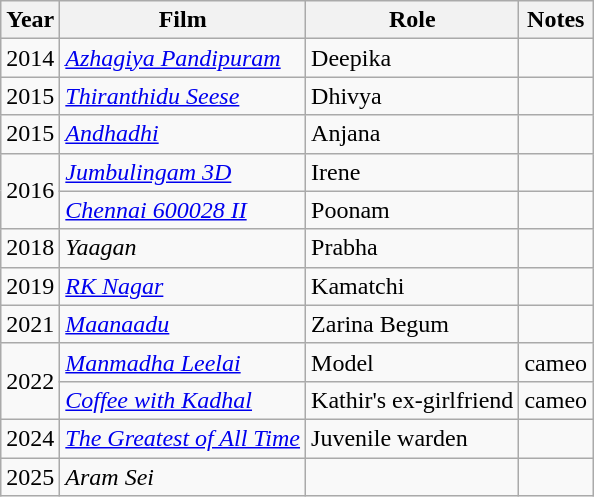<table class="wikitable sortable">
<tr>
<th>Year</th>
<th>Film</th>
<th>Role</th>
<th>Notes</th>
</tr>
<tr>
<td>2014</td>
<td><em><a href='#'>Azhagiya Pandipuram</a></em></td>
<td>Deepika</td>
<td></td>
</tr>
<tr>
<td>2015</td>
<td><em><a href='#'>Thiranthidu Seese</a></em></td>
<td>Dhivya</td>
<td></td>
</tr>
<tr>
<td>2015</td>
<td><em><a href='#'>Andhadhi</a></em></td>
<td>Anjana</td>
<td></td>
</tr>
<tr>
<td rowspan="2">2016</td>
<td><em><a href='#'>Jumbulingam 3D</a></em></td>
<td>Irene</td>
<td></td>
</tr>
<tr>
<td><em><a href='#'>Chennai 600028 II</a></em></td>
<td>Poonam</td>
<td></td>
</tr>
<tr>
<td>2018</td>
<td><em>Yaagan</em></td>
<td>Prabha</td>
<td></td>
</tr>
<tr>
<td>2019</td>
<td><em><a href='#'>RK Nagar</a></em></td>
<td>Kamatchi</td>
<td></td>
</tr>
<tr>
<td>2021</td>
<td><em><a href='#'>Maanaadu</a> </em></td>
<td>Zarina Begum</td>
<td></td>
</tr>
<tr>
<td rowspan="2">2022</td>
<td><em><a href='#'>Manmadha Leelai</a></em></td>
<td>Model</td>
<td>cameo</td>
</tr>
<tr>
<td><em><a href='#'>Coffee with Kadhal</a></em></td>
<td>Kathir's ex-girlfriend</td>
<td>cameo</td>
</tr>
<tr>
<td>2024</td>
<td><em><a href='#'>The Greatest of All Time</a></em></td>
<td>Juvenile warden</td>
<td></td>
</tr>
<tr>
<td>2025</td>
<td><em>Aram Sei</em></td>
<td></td>
<td></td>
</tr>
</table>
